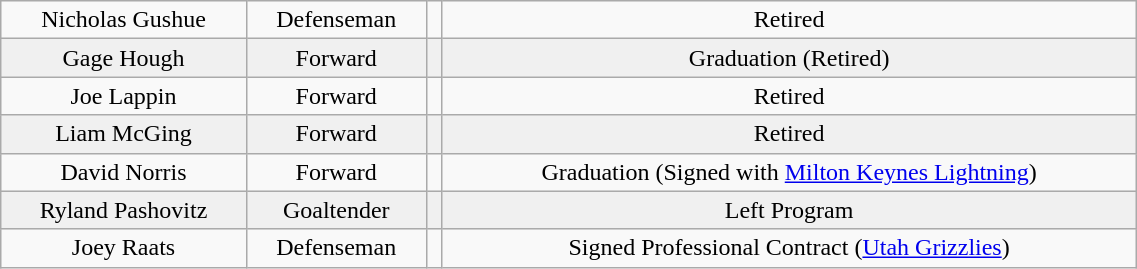<table class="wikitable" width="60%">
<tr align="center" bgcolor="">
<td>Nicholas Gushue</td>
<td>Defenseman</td>
<td></td>
<td>Retired</td>
</tr>
<tr align="center" bgcolor="f0f0f0">
<td>Gage Hough</td>
<td>Forward</td>
<td></td>
<td>Graduation (Retired)</td>
</tr>
<tr align="center" bgcolor="">
<td>Joe Lappin</td>
<td>Forward</td>
<td></td>
<td>Retired</td>
</tr>
<tr align="center" bgcolor="f0f0f0">
<td>Liam McGing</td>
<td>Forward</td>
<td></td>
<td>Retired</td>
</tr>
<tr align="center" bgcolor="">
<td>David Norris</td>
<td>Forward</td>
<td></td>
<td>Graduation (Signed with <a href='#'>Milton Keynes Lightning</a>)</td>
</tr>
<tr align="center" bgcolor="f0f0f0">
<td>Ryland Pashovitz</td>
<td>Goaltender</td>
<td></td>
<td>Left Program</td>
</tr>
<tr align="center" bgcolor="">
<td>Joey Raats</td>
<td>Defenseman</td>
<td></td>
<td>Signed Professional Contract (<a href='#'>Utah Grizzlies</a>)</td>
</tr>
</table>
